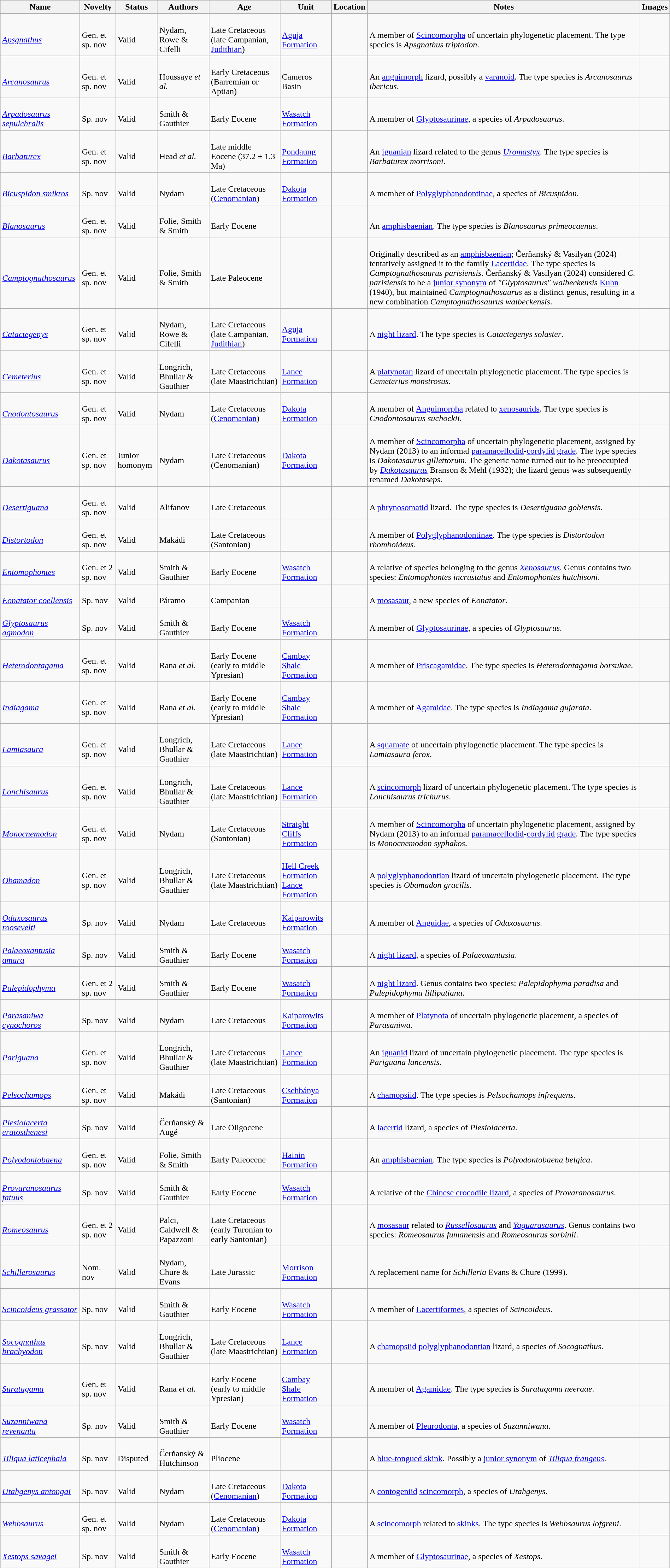<table class="wikitable sortable" align="center" width="100%">
<tr>
<th>Name</th>
<th>Novelty</th>
<th>Status</th>
<th>Authors</th>
<th>Age</th>
<th>Unit</th>
<th>Location</th>
<th>Notes</th>
<th>Images</th>
</tr>
<tr>
<td><br><em><a href='#'>Apsgnathus</a></em></td>
<td><br>Gen. et sp. nov</td>
<td><br>Valid</td>
<td><br>Nydam, Rowe & Cifelli</td>
<td><br>Late Cretaceous (late Campanian, <a href='#'>Judithian</a>)</td>
<td><br><a href='#'>Aguja Formation</a></td>
<td><br></td>
<td><br>A member of <a href='#'>Scincomorpha</a> of uncertain phylogenetic placement. The type species is <em>Apsgnathus triptodon</em>.</td>
<td></td>
</tr>
<tr>
<td><br><em><a href='#'>Arcanosaurus</a></em></td>
<td><br>Gen. et sp. nov</td>
<td><br>Valid</td>
<td><br>Houssaye <em>et al.</em></td>
<td><br>Early Cretaceous (Barremian or Aptian)</td>
<td><br>Cameros Basin</td>
<td><br></td>
<td><br>An <a href='#'>anguimorph</a> lizard, possibly a <a href='#'>varanoid</a>. The type species is <em>Arcanosaurus ibericus</em>.</td>
<td></td>
</tr>
<tr>
<td><br><em><a href='#'>Arpadosaurus sepulchralis</a></em></td>
<td><br>Sp. nov</td>
<td><br>Valid</td>
<td><br>Smith & Gauthier</td>
<td><br>Early Eocene</td>
<td><br><a href='#'>Wasatch Formation</a></td>
<td><br></td>
<td><br>A member of <a href='#'>Glyptosaurinae</a>, a species of <em>Arpadosaurus</em>.</td>
<td></td>
</tr>
<tr>
<td><br><em><a href='#'>Barbaturex</a></em></td>
<td><br>Gen. et sp. nov</td>
<td><br>Valid</td>
<td><br>Head <em>et al.</em></td>
<td><br>Late middle Eocene (37.2 ± 1.3 Ma)</td>
<td><br><a href='#'>Pondaung Formation</a></td>
<td><br></td>
<td><br>An <a href='#'>iguanian</a> lizard related to the genus <em><a href='#'>Uromastyx</a></em>. The type species is <em>Barbaturex morrisoni</em>.</td>
<td></td>
</tr>
<tr>
<td><br><em><a href='#'>Bicuspidon smikros</a></em></td>
<td><br>Sp. nov</td>
<td><br>Valid</td>
<td><br>Nydam</td>
<td><br>Late Cretaceous (<a href='#'>Cenomanian</a>)</td>
<td><br><a href='#'>Dakota Formation</a></td>
<td><br></td>
<td><br>A member of <a href='#'>Polyglyphanodontinae</a>, a species of <em>Bicuspidon</em>.</td>
<td></td>
</tr>
<tr>
<td><br><em><a href='#'>Blanosaurus</a></em></td>
<td><br>Gen. et sp. nov</td>
<td><br>Valid</td>
<td><br>Folie, Smith & Smith</td>
<td><br>Early Eocene</td>
<td></td>
<td><br><br>
</td>
<td><br>An <a href='#'>amphisbaenian</a>. The type species is <em>Blanosaurus primeocaenus</em>.</td>
<td></td>
</tr>
<tr>
<td><br><em><a href='#'>Camptognathosaurus</a></em></td>
<td><br>Gen. et sp. nov</td>
<td><br>Valid</td>
<td><br>Folie, Smith & Smith</td>
<td><br>Late Paleocene</td>
<td></td>
<td><br></td>
<td><br>Originally described as an <a href='#'>amphisbaenian</a>; Čerňanský & Vasilyan (2024) tentatively assigned it to the family <a href='#'>Lacertidae</a>. The type species is <em>Camptognathosaurus parisiensis</em>. Čerňanský & Vasilyan (2024) considered <em>C. parisiensis</em> to be a <a href='#'>junior synonym</a> of <em>"Glyptosaurus" walbeckensis</em> <a href='#'>Kuhn</a> (1940), but maintained <em>Camptognathosaurus</em> as a distinct genus, resulting in a new combination <em>Camptognathosaurus walbeckensis</em>.</td>
<td></td>
</tr>
<tr>
<td><br><em><a href='#'>Catactegenys</a></em></td>
<td><br>Gen. et sp. nov</td>
<td><br>Valid</td>
<td><br>Nydam, Rowe & Cifelli</td>
<td><br>Late Cretaceous (late Campanian, <a href='#'>Judithian</a>)</td>
<td><br><a href='#'>Aguja Formation</a></td>
<td><br></td>
<td><br>A <a href='#'>night lizard</a>. The type species is <em>Catactegenys solaster</em>.</td>
<td></td>
</tr>
<tr>
<td><br><em><a href='#'>Cemeterius</a></em></td>
<td><br>Gen. et sp. nov</td>
<td><br>Valid</td>
<td><br>Longrich, Bhullar & Gauthier</td>
<td><br>Late Cretaceous (late Maastrichtian)</td>
<td><br><a href='#'>Lance Formation</a></td>
<td><br></td>
<td><br>A <a href='#'>platynotan</a> lizard of uncertain phylogenetic placement. The type species is <em>Cemeterius monstrosus</em>.</td>
<td></td>
</tr>
<tr>
<td><br><em><a href='#'>Cnodontosaurus</a></em></td>
<td><br>Gen. et sp. nov</td>
<td><br>Valid</td>
<td><br>Nydam</td>
<td><br>Late Cretaceous (<a href='#'>Cenomanian</a>)</td>
<td><br><a href='#'>Dakota Formation</a></td>
<td><br></td>
<td><br>A member of <a href='#'>Anguimorpha</a> related to <a href='#'>xenosaurids</a>. The type species is <em>Cnodontosaurus suchockii</em>.</td>
<td></td>
</tr>
<tr>
<td><br><em><a href='#'>Dakotasaurus</a></em></td>
<td><br>Gen. et sp. nov</td>
<td><br>Junior homonym</td>
<td><br>Nydam</td>
<td><br>Late Cretaceous (Cenomanian)</td>
<td><br><a href='#'>Dakota Formation</a></td>
<td><br></td>
<td><br>A member of <a href='#'>Scincomorpha</a> of uncertain phylogenetic placement, assigned by Nydam (2013) to an informal <a href='#'>paramacellodid</a>-<a href='#'>cordylid</a> <a href='#'>grade</a>. The type species is <em>Dakotasaurus gillettorum</em>. The generic name turned out to be preoccupied by <em><a href='#'>Dakotasaurus</a></em> Branson & Mehl (1932); the lizard genus was subsequently renamed <em>Dakotaseps</em>.</td>
<td></td>
</tr>
<tr>
<td><br><em><a href='#'>Desertiguana</a></em></td>
<td><br>Gen. et sp. nov</td>
<td><br>Valid</td>
<td><br>Alifanov</td>
<td><br>Late Cretaceous</td>
<td></td>
<td><br></td>
<td><br>A <a href='#'>phrynosomatid</a> lizard. The type species is <em>Desertiguana gobiensis</em>.</td>
<td></td>
</tr>
<tr>
<td><br><em><a href='#'>Distortodon</a></em></td>
<td><br>Gen. et sp. nov</td>
<td><br>Valid</td>
<td><br>Makádi</td>
<td><br>Late Cretaceous (Santonian)</td>
<td></td>
<td><br></td>
<td><br>A member of <a href='#'>Polyglyphanodontinae</a>. The type species is <em>Distortodon rhomboideus</em>.</td>
<td></td>
</tr>
<tr>
<td><br><em><a href='#'>Entomophontes</a></em></td>
<td><br>Gen. et 2 sp. nov</td>
<td><br>Valid</td>
<td><br>Smith & Gauthier</td>
<td><br>Early Eocene</td>
<td><br><a href='#'>Wasatch Formation</a></td>
<td><br></td>
<td><br>A relative of species belonging to the genus <em><a href='#'>Xenosaurus</a></em>. Genus contains two species: <em>Entomophontes incrustatus</em> and <em>Entomophontes hutchisoni</em>.</td>
<td></td>
</tr>
<tr>
<td><br><em><a href='#'>Eonatator coellensis</a></em></td>
<td><br>Sp. nov</td>
<td><br>Valid</td>
<td><br>Páramo</td>
<td><br>Campanian</td>
<td></td>
<td><br></td>
<td><br>A <a href='#'>mosasaur</a>, a new species of <em>Eonatator</em>.</td>
<td></td>
</tr>
<tr>
<td><br><em><a href='#'>Glyptosaurus agmodon</a></em></td>
<td><br>Sp. nov</td>
<td><br>Valid</td>
<td><br>Smith & Gauthier</td>
<td><br>Early Eocene</td>
<td><br><a href='#'>Wasatch Formation</a></td>
<td><br></td>
<td><br>A member of <a href='#'>Glyptosaurinae</a>, a species of <em>Glyptosaurus</em>.</td>
<td></td>
</tr>
<tr>
<td><br><em><a href='#'>Heterodontagama</a></em></td>
<td><br>Gen. et sp. nov</td>
<td><br>Valid</td>
<td><br>Rana <em>et al.</em></td>
<td><br>Early Eocene (early to middle Ypresian)</td>
<td><br><a href='#'>Cambay Shale Formation</a></td>
<td><br></td>
<td><br>A member of <a href='#'>Priscagamidae</a>. The type species is <em>Heterodontagama borsukae</em>.</td>
<td></td>
</tr>
<tr>
<td><br><em><a href='#'>Indiagama</a></em></td>
<td><br>Gen. et sp. nov</td>
<td><br>Valid</td>
<td><br>Rana <em>et al.</em></td>
<td><br>Early Eocene (early to middle Ypresian)</td>
<td><br><a href='#'>Cambay Shale Formation</a></td>
<td><br></td>
<td><br>A member of <a href='#'>Agamidae</a>. The type species is <em>Indiagama gujarata</em>.</td>
<td></td>
</tr>
<tr>
<td><br><em><a href='#'>Lamiasaura</a></em></td>
<td><br>Gen. et sp. nov</td>
<td><br>Valid</td>
<td><br>Longrich, Bhullar & Gauthier</td>
<td><br>Late Cretaceous (late Maastrichtian)</td>
<td><br><a href='#'>Lance Formation</a></td>
<td><br></td>
<td><br>A <a href='#'>squamate</a> of uncertain phylogenetic placement. The type species is <em>Lamiasaura ferox</em>.</td>
<td></td>
</tr>
<tr>
<td><br><em><a href='#'>Lonchisaurus</a></em></td>
<td><br>Gen. et sp. nov</td>
<td><br>Valid</td>
<td><br>Longrich, Bhullar & Gauthier</td>
<td><br>Late Cretaceous (late Maastrichtian)</td>
<td><br><a href='#'>Lance Formation</a></td>
<td><br></td>
<td><br>A <a href='#'>scincomorph</a> lizard of uncertain phylogenetic placement. The type species is <em>Lonchisaurus trichurus</em>.</td>
<td></td>
</tr>
<tr>
<td><br><em><a href='#'>Monocnemodon</a></em></td>
<td><br>Gen. et sp. nov</td>
<td><br>Valid</td>
<td><br>Nydam</td>
<td><br>Late Cretaceous (Santonian)</td>
<td><br><a href='#'>Straight Cliffs Formation</a></td>
<td><br></td>
<td><br>A member of <a href='#'>Scincomorpha</a> of uncertain phylogenetic placement, assigned by Nydam (2013) to an informal <a href='#'>paramacellodid</a>-<a href='#'>cordylid</a> <a href='#'>grade</a>. The type species is <em>Monocnemodon syphakos</em>.</td>
<td></td>
</tr>
<tr>
<td><br><em><a href='#'>Obamadon</a></em></td>
<td><br>Gen. et sp. nov</td>
<td><br>Valid</td>
<td><br>Longrich, Bhullar & Gauthier</td>
<td><br>Late Cretaceous (late Maastrichtian)</td>
<td><br><a href='#'>Hell Creek Formation</a><br>
<a href='#'>Lance Formation</a></td>
<td><br></td>
<td><br>A <a href='#'>polyglyphanodontian</a> lizard of uncertain phylogenetic placement. The type species is <em>Obamadon gracilis</em>.</td>
<td></td>
</tr>
<tr>
<td><br><em><a href='#'>Odaxosaurus roosevelti</a></em></td>
<td><br>Sp. nov</td>
<td><br>Valid</td>
<td><br>Nydam</td>
<td><br>Late Cretaceous</td>
<td><br><a href='#'>Kaiparowits Formation</a></td>
<td><br></td>
<td><br>A member of <a href='#'>Anguidae</a>, a species of <em>Odaxosaurus</em>.</td>
<td></td>
</tr>
<tr>
<td><br><em><a href='#'>Palaeoxantusia amara</a></em></td>
<td><br>Sp. nov</td>
<td><br>Valid</td>
<td><br>Smith & Gauthier</td>
<td><br>Early Eocene</td>
<td><br><a href='#'>Wasatch Formation</a></td>
<td><br></td>
<td><br>A <a href='#'>night lizard</a>, a species of <em>Palaeoxantusia</em>.</td>
<td></td>
</tr>
<tr>
<td><br><em><a href='#'>Palepidophyma</a></em></td>
<td><br>Gen. et 2 sp. nov</td>
<td><br>Valid</td>
<td><br>Smith & Gauthier</td>
<td><br>Early Eocene</td>
<td><br><a href='#'>Wasatch Formation</a></td>
<td><br></td>
<td><br>A <a href='#'>night lizard</a>. Genus contains two species: <em>Palepidophyma paradisa</em> and <em>Palepidophyma lilliputiana</em>.</td>
<td></td>
</tr>
<tr>
<td><br><em><a href='#'>Parasaniwa cynochoros</a></em></td>
<td><br>Sp. nov</td>
<td><br>Valid</td>
<td><br>Nydam</td>
<td><br>Late Cretaceous</td>
<td><br><a href='#'>Kaiparowits Formation</a></td>
<td><br></td>
<td><br>A member of <a href='#'>Platynota</a> of uncertain phylogenetic placement, a species of <em>Parasaniwa</em>.</td>
<td></td>
</tr>
<tr>
<td><br><em><a href='#'>Pariguana</a></em></td>
<td><br>Gen. et sp. nov</td>
<td><br>Valid</td>
<td><br>Longrich, Bhullar & Gauthier</td>
<td><br>Late Cretaceous (late Maastrichtian)</td>
<td><br><a href='#'>Lance Formation</a></td>
<td><br></td>
<td><br>An <a href='#'>iguanid</a> lizard of uncertain phylogenetic placement. The type species is <em>Pariguana lancensis</em>.</td>
<td></td>
</tr>
<tr>
<td><br><em><a href='#'>Pelsochamops</a></em></td>
<td><br>Gen. et sp. nov</td>
<td><br>Valid</td>
<td><br>Makádi</td>
<td><br>Late Cretaceous (Santonian)</td>
<td><br><a href='#'>Csehbánya Formation</a></td>
<td><br></td>
<td><br>A <a href='#'>chamopsiid</a>. The type species is <em>Pelsochamops infrequens</em>.</td>
<td></td>
</tr>
<tr>
<td><br><em><a href='#'>Plesiolacerta eratosthenesi</a></em></td>
<td><br>Sp. nov</td>
<td><br>Valid</td>
<td><br>Čerňanský & Augé</td>
<td><br>Late Oligocene</td>
<td></td>
<td><br></td>
<td><br>A <a href='#'>lacertid</a> lizard, a species of <em>Plesiolacerta</em>.</td>
<td></td>
</tr>
<tr>
<td><br><em><a href='#'>Polyodontobaena</a></em></td>
<td><br>Gen. et sp. nov</td>
<td><br>Valid</td>
<td><br>Folie, Smith & Smith</td>
<td><br>Early Paleocene</td>
<td><br><a href='#'>Hainin Formation</a></td>
<td><br></td>
<td><br>An <a href='#'>amphisbaenian</a>. The type species is <em>Polyodontobaena belgica</em>.</td>
<td></td>
</tr>
<tr>
<td><br><em><a href='#'>Provaranosaurus fatuus</a></em></td>
<td><br>Sp. nov</td>
<td><br>Valid</td>
<td><br>Smith & Gauthier</td>
<td><br>Early Eocene</td>
<td><br><a href='#'>Wasatch Formation</a></td>
<td><br></td>
<td><br>A relative of the <a href='#'>Chinese crocodile lizard</a>, a species of <em>Provaranosaurus</em>.</td>
<td></td>
</tr>
<tr>
<td><br><em><a href='#'>Romeosaurus</a></em></td>
<td><br>Gen. et 2 sp. nov</td>
<td><br>Valid</td>
<td><br>Palci, Caldwell & Papazzoni</td>
<td><br>Late Cretaceous (early Turonian to early Santonian)</td>
<td></td>
<td><br></td>
<td><br>A <a href='#'>mosasaur</a> related to <em><a href='#'>Russellosaurus</a></em> and <em><a href='#'>Yaguarasaurus</a></em>. Genus contains two species: <em>Romeosaurus fumanensis</em> and <em>Romeosaurus sorbinii</em>.</td>
<td></td>
</tr>
<tr>
<td><br><em><a href='#'>Schillerosaurus</a></em></td>
<td><br>Nom. nov</td>
<td><br>Valid</td>
<td><br>Nydam, Chure & Evans</td>
<td><br>Late Jurassic</td>
<td><br><a href='#'>Morrison Formation</a></td>
<td><br></td>
<td><br>A replacement name for <em>Schilleria</em> Evans & Chure (1999).</td>
<td></td>
</tr>
<tr>
<td><br><em><a href='#'>Scincoideus grassator</a></em></td>
<td><br>Sp. nov</td>
<td><br>Valid</td>
<td><br>Smith & Gauthier</td>
<td><br>Early Eocene</td>
<td><br><a href='#'>Wasatch Formation</a></td>
<td><br></td>
<td><br>A member of <a href='#'>Lacertiformes</a>, a species of <em>Scincoideus</em>.</td>
<td></td>
</tr>
<tr>
<td><br><em><a href='#'>Socognathus brachyodon</a></em></td>
<td><br>Sp. nov</td>
<td><br>Valid</td>
<td><br>Longrich, Bhullar & Gauthier</td>
<td><br>Late Cretaceous (late Maastrichtian)</td>
<td><br><a href='#'>Lance Formation</a></td>
<td><br></td>
<td><br>A <a href='#'>chamopsiid</a> <a href='#'>polyglyphanodontian</a> lizard, a species of <em>Socognathus</em>.</td>
<td></td>
</tr>
<tr>
<td><br><em><a href='#'>Suratagama</a></em></td>
<td><br>Gen. et sp. nov</td>
<td><br>Valid</td>
<td><br>Rana <em>et al.</em></td>
<td><br>Early Eocene (early to middle Ypresian)</td>
<td><br><a href='#'>Cambay Shale Formation</a></td>
<td><br></td>
<td><br>A member of <a href='#'>Agamidae</a>. The type species is <em>Suratagama neeraae</em>.</td>
<td></td>
</tr>
<tr>
<td><br><em><a href='#'>Suzanniwana revenanta</a></em></td>
<td><br>Sp. nov</td>
<td><br>Valid</td>
<td><br>Smith & Gauthier</td>
<td><br>Early Eocene</td>
<td><br><a href='#'>Wasatch Formation</a></td>
<td><br></td>
<td><br>A member of <a href='#'>Pleurodonta</a>, a species of <em>Suzanniwana</em>.</td>
<td></td>
</tr>
<tr>
<td><br><em><a href='#'>Tiliqua laticephala</a></em></td>
<td><br>Sp. nov</td>
<td><br>Disputed</td>
<td><br>Čerňanský & Hutchinson</td>
<td><br>Pliocene</td>
<td></td>
<td><br></td>
<td><br>A <a href='#'>blue-tongued skink</a>. Possibly a <a href='#'>junior synonym</a> of <em><a href='#'>Tiliqua frangens</a></em>.</td>
<td></td>
</tr>
<tr>
<td><br><em><a href='#'>Utahgenys antongai</a></em></td>
<td><br>Sp. nov</td>
<td><br>Valid</td>
<td><br>Nydam</td>
<td><br>Late Cretaceous (<a href='#'>Cenomanian</a>)</td>
<td><br><a href='#'>Dakota Formation</a></td>
<td><br></td>
<td><br>A <a href='#'>contogeniid</a> <a href='#'>scincomorph</a>, a species of <em>Utahgenys</em>.</td>
<td></td>
</tr>
<tr>
<td><br><em><a href='#'>Webbsaurus</a></em></td>
<td><br>Gen. et sp. nov</td>
<td><br>Valid</td>
<td><br>Nydam</td>
<td><br>Late Cretaceous (<a href='#'>Cenomanian</a>)</td>
<td><br><a href='#'>Dakota Formation</a></td>
<td><br></td>
<td><br>A <a href='#'>scincomorph</a> related to <a href='#'>skinks</a>. The type species is <em>Webbsaurus lofgreni</em>.</td>
<td></td>
</tr>
<tr>
<td><br><em><a href='#'>Xestops savagei</a></em></td>
<td><br>Sp. nov</td>
<td><br>Valid</td>
<td><br>Smith & Gauthier</td>
<td><br>Early Eocene</td>
<td><br><a href='#'>Wasatch Formation</a></td>
<td><br></td>
<td><br>A member of <a href='#'>Glyptosaurinae</a>, a species of <em>Xestops</em>.</td>
<td></td>
</tr>
<tr>
</tr>
</table>
